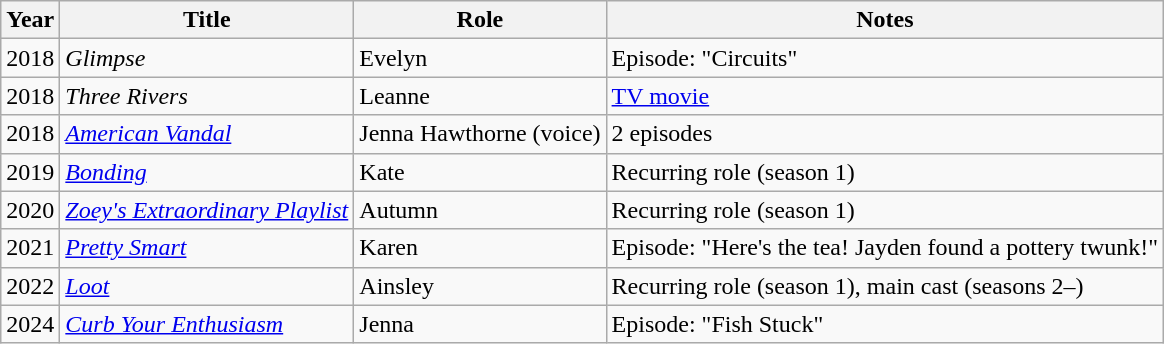<table class="wikitable sortable">
<tr>
<th>Year</th>
<th>Title</th>
<th>Role</th>
<th>Notes</th>
</tr>
<tr>
<td>2018</td>
<td><em>Glimpse</em></td>
<td>Evelyn</td>
<td>Episode: "Circuits"</td>
</tr>
<tr>
<td>2018</td>
<td><em>Three Rivers</em></td>
<td>Leanne</td>
<td><a href='#'>TV movie</a></td>
</tr>
<tr>
<td>2018</td>
<td><em><a href='#'>American Vandal</a></em></td>
<td>Jenna Hawthorne (voice)</td>
<td>2 episodes</td>
</tr>
<tr>
<td>2019</td>
<td><em><a href='#'>Bonding</a></em></td>
<td>Kate</td>
<td>Recurring role (season 1)</td>
</tr>
<tr>
<td>2020</td>
<td><em><a href='#'>Zoey's Extraordinary Playlist</a></em></td>
<td>Autumn</td>
<td>Recurring role (season 1)</td>
</tr>
<tr>
<td>2021</td>
<td><em><a href='#'>Pretty Smart</a></em></td>
<td>Karen</td>
<td>Episode: "Here's the tea! Jayden found a pottery twunk!"</td>
</tr>
<tr>
<td>2022</td>
<td><em><a href='#'>Loot</a></em></td>
<td>Ainsley</td>
<td>Recurring role (season 1), main cast (seasons 2–)</td>
</tr>
<tr>
<td>2024</td>
<td><em><a href='#'>Curb Your Enthusiasm</a></em></td>
<td>Jenna</td>
<td>Episode: "Fish Stuck"</td>
</tr>
</table>
